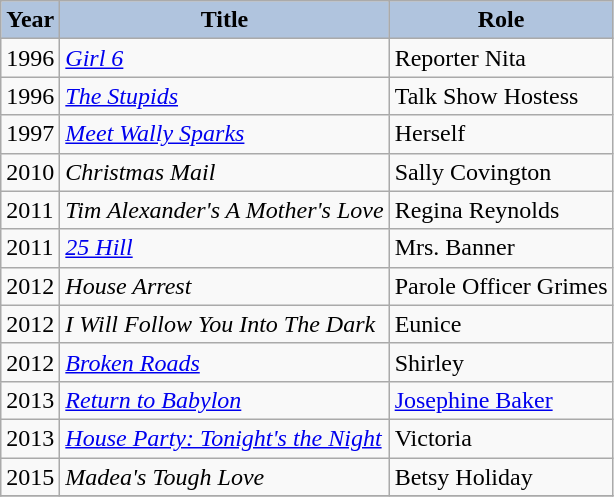<table class="wikitable">
<tr>
<th style="background:#B0C4DE;">Year</th>
<th style="background:#B0C4DE;">Title</th>
<th style="background:#B0C4DE;">Role</th>
</tr>
<tr>
<td>1996</td>
<td><em><a href='#'>Girl 6</a></em></td>
<td>Reporter Nita</td>
</tr>
<tr>
<td>1996</td>
<td><em><a href='#'>The Stupids</a></em></td>
<td>Talk Show Hostess</td>
</tr>
<tr>
<td>1997</td>
<td><em><a href='#'>Meet Wally Sparks</a></em></td>
<td>Herself</td>
</tr>
<tr>
<td>2010</td>
<td><em>Christmas Mail</em></td>
<td>Sally Covington</td>
</tr>
<tr>
<td>2011</td>
<td><em>Tim Alexander's A Mother's Love</em></td>
<td>Regina Reynolds</td>
</tr>
<tr>
<td>2011</td>
<td><em><a href='#'>25 Hill</a></em></td>
<td>Mrs. Banner</td>
</tr>
<tr>
<td>2012</td>
<td><em>House Arrest</em></td>
<td>Parole Officer Grimes</td>
</tr>
<tr>
<td>2012</td>
<td><em>I Will Follow You Into The Dark</em></td>
<td>Eunice</td>
</tr>
<tr>
<td>2012</td>
<td><em><a href='#'>Broken Roads</a></em></td>
<td>Shirley</td>
</tr>
<tr>
<td>2013</td>
<td><em><a href='#'>Return to Babylon</a></em></td>
<td><a href='#'>Josephine Baker</a></td>
</tr>
<tr>
<td>2013</td>
<td><em><a href='#'>House Party: Tonight's the Night</a></em></td>
<td>Victoria</td>
</tr>
<tr>
<td>2015</td>
<td><em>Madea's Tough Love</em></td>
<td>Betsy Holiday</td>
</tr>
<tr>
</tr>
</table>
